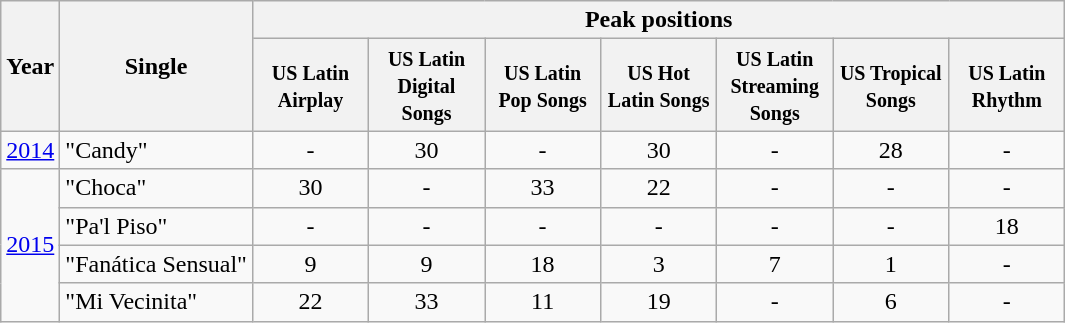<table class="wikitable sortable">
<tr>
<th rowspan=2>Year</th>
<th rowspan=2>Single</th>
<th colspan=7>Peak positions</th>
</tr>
<tr>
<th style="width:70px"><small>US Latin Airplay</small></th>
<th style="width:70px"><small>US Latin Digital Songs</small></th>
<th style="width:70px"><small>US Latin Pop Songs</small></th>
<th style="width:70px"><small>US Hot Latin Songs</small></th>
<th style="width:70px"><small>US Latin Streaming Songs</small></th>
<th style="width:70px"><small>US Tropical Songs</small></th>
<th style="width:70px"><small>US Latin Rhythm</small></th>
</tr>
<tr>
<td rowspan="1" style="text-align:center;"><a href='#'>2014</a></td>
<td>"Candy"</td>
<td style="text-align:center;">-</td>
<td style="text-align:center;">30</td>
<td style="text-align:center;">-</td>
<td style="text-align:center;">30</td>
<td style="text-align:center;">-</td>
<td style="text-align:center;">28</td>
<td style="text-align:center;">-</td>
</tr>
<tr>
<td rowspan="4" style="text-align:center;"><a href='#'>2015</a></td>
<td>"Choca"</td>
<td style="text-align:center;">30</td>
<td style="text-align:center;">-</td>
<td style="text-align:center;">33</td>
<td style="text-align:center;">22</td>
<td style="text-align:center;">-</td>
<td style="text-align:center;">-</td>
<td style="text-align:center;">-</td>
</tr>
<tr>
<td>"Pa'l Piso"</td>
<td style="text-align:center;">-</td>
<td style="text-align:center;">-</td>
<td style="text-align:center;">-</td>
<td style="text-align:center;">-</td>
<td style="text-align:center;">-</td>
<td style="text-align:center;">-</td>
<td style="text-align:center;">18</td>
</tr>
<tr>
<td>"Fanática Sensual"</td>
<td style="text-align:center;">9</td>
<td style="text-align:center;">9</td>
<td style="text-align:center;">18</td>
<td style="text-align:center;">3</td>
<td style="text-align:center;">7</td>
<td style="text-align:center;">1</td>
<td style="text-align:center;">-</td>
</tr>
<tr>
<td>"Mi Vecinita"</td>
<td style="text-align:center;">22</td>
<td style="text-align:center;">33</td>
<td style="text-align:center;">11</td>
<td style="text-align:center;">19</td>
<td style="text-align:center;">-</td>
<td style="text-align:center;">6</td>
<td style="text-align:center;">-</td>
</tr>
</table>
